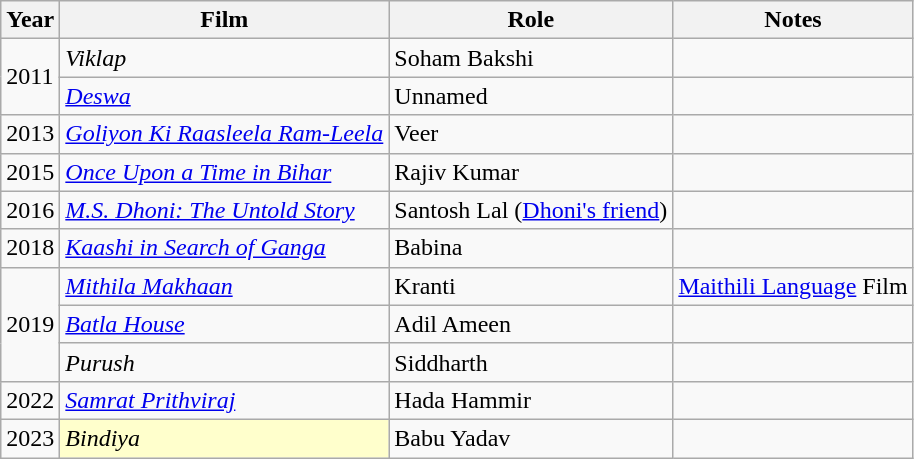<table class="wikitable sortable mw-collapsible">
<tr>
<th>Year</th>
<th>Film</th>
<th>Role</th>
<th>Notes</th>
</tr>
<tr>
<td rowspan="2">2011</td>
<td><em>Viklap</em></td>
<td>Soham Bakshi</td>
<td></td>
</tr>
<tr>
<td><em><a href='#'>Deswa</a></em></td>
<td>Unnamed</td>
<td></td>
</tr>
<tr>
<td>2013</td>
<td><em><a href='#'>Goliyon Ki Raasleela Ram-Leela</a></em></td>
<td>Veer</td>
<td></td>
</tr>
<tr>
<td>2015</td>
<td><em><a href='#'>Once Upon a Time in Bihar</a></em></td>
<td>Rajiv Kumar</td>
<td></td>
</tr>
<tr>
<td>2016</td>
<td><em><a href='#'>M.S. Dhoni: The Untold Story</a></em></td>
<td>Santosh Lal (<a href='#'>Dhoni's friend</a>)</td>
<td></td>
</tr>
<tr>
<td>2018</td>
<td><em><a href='#'>Kaashi in Search of Ganga</a></em></td>
<td>Babina</td>
<td></td>
</tr>
<tr>
<td rowspan="3">2019</td>
<td><em><a href='#'>Mithila Makhaan</a></em></td>
<td>Kranti</td>
<td><a href='#'>Maithili Language</a> Film</td>
</tr>
<tr>
<td><em><a href='#'>Batla House</a></em></td>
<td>Adil Ameen</td>
<td></td>
</tr>
<tr>
<td><em>Purush</em></td>
<td>Siddharth</td>
<td></td>
</tr>
<tr>
<td>2022</td>
<td><em><a href='#'>Samrat Prithviraj</a></em></td>
<td>Hada Hammir</td>
<td></td>
</tr>
<tr>
<td>2023</td>
<td style="background:#ffc;"><em>Bindiya</em> </td>
<td>Babu Yadav</td>
<td></td>
</tr>
</table>
